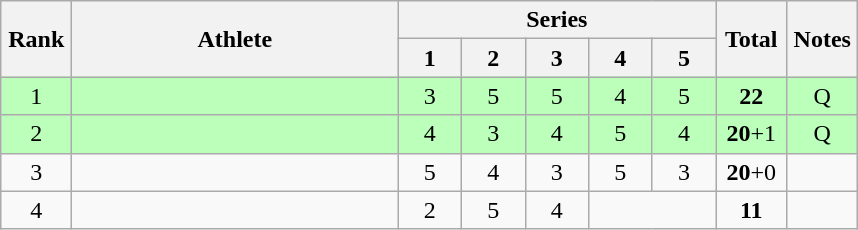<table class="wikitable" style="text-align:center">
<tr>
<th rowspan=2 width=40>Rank</th>
<th rowspan=2 width=210>Athlete</th>
<th colspan=5>Series</th>
<th rowspan=2 width=40>Total</th>
<th rowspan=2 width=40>Notes</th>
</tr>
<tr bgcolor=bbffbb>
<th width=35>1</th>
<th width=35>2</th>
<th width=35>3</th>
<th width=35>4</th>
<th width=35>5</th>
</tr>
<tr bgcolor=bbffbb>
<td>1</td>
<td align=left></td>
<td>3</td>
<td>5</td>
<td>5</td>
<td>4</td>
<td>5</td>
<td><strong>22</strong></td>
<td>Q</td>
</tr>
<tr bgcolor=bbffbb>
<td>2</td>
<td align=left></td>
<td>4</td>
<td>3</td>
<td>4</td>
<td>5</td>
<td>4</td>
<td><strong>20</strong>+1</td>
<td>Q</td>
</tr>
<tr>
<td>3</td>
<td align=left></td>
<td>5</td>
<td>4</td>
<td>3</td>
<td>5</td>
<td>3</td>
<td><strong>20</strong>+0</td>
<td></td>
</tr>
<tr>
<td>4</td>
<td align=left></td>
<td>2</td>
<td>5</td>
<td>4</td>
<td colspan=2></td>
<td><strong>11</strong></td>
<td></td>
</tr>
</table>
